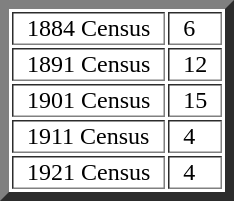<table border="6">
<tr>
<td>  1884 Census  </td>
<td>  6  </td>
</tr>
<tr>
<td>  1891 Census  </td>
<td>  12  </td>
</tr>
<tr>
<td>  1901 Census  </td>
<td>  15  </td>
</tr>
<tr>
<td>  1911 Census  </td>
<td>  4  </td>
</tr>
<tr>
<td>  1921 Census  </td>
<td>  4  </td>
</tr>
</table>
